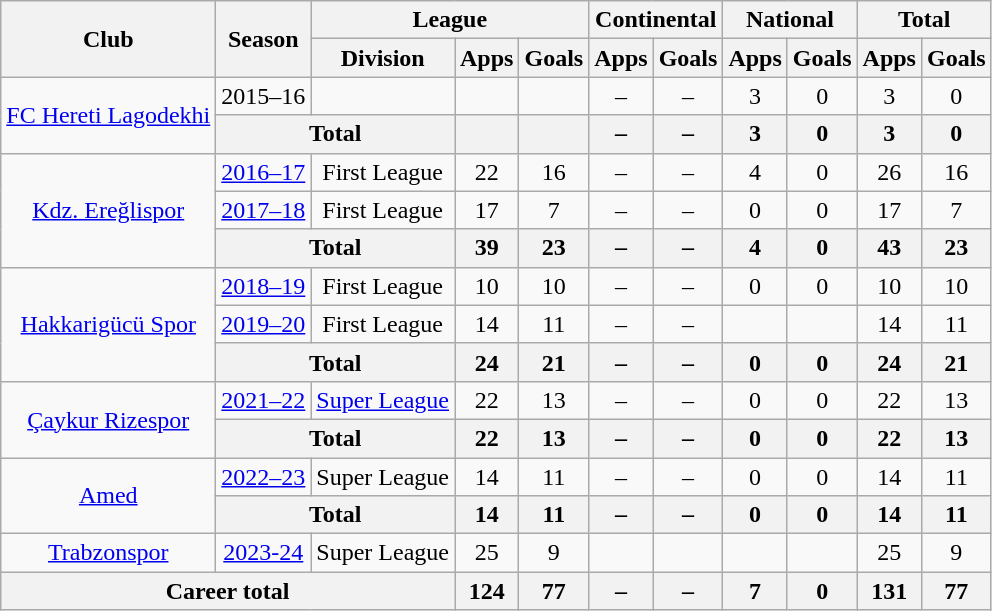<table class="wikitable" style="text-align: center;">
<tr>
<th rowspan="2">Club</th>
<th rowspan="2">Season</th>
<th colspan="3">League</th>
<th colspan="2">Continental</th>
<th colspan="2">National</th>
<th colspan="2">Total</th>
</tr>
<tr>
<th>Division</th>
<th>Apps</th>
<th>Goals</th>
<th>Apps</th>
<th>Goals</th>
<th>Apps</th>
<th>Goals</th>
<th>Apps</th>
<th>Goals</th>
</tr>
<tr>
<td rowspan=2><a href='#'>FC Hereti Lagodekhi</a></td>
<td>2015–16</td>
<td></td>
<td></td>
<td></td>
<td>–</td>
<td>–</td>
<td>3</td>
<td>0</td>
<td>3</td>
<td>0</td>
</tr>
<tr>
<th colspan="2">Total</th>
<th></th>
<th></th>
<th>–</th>
<th>–</th>
<th>3</th>
<th>0</th>
<th>3</th>
<th>0</th>
</tr>
<tr>
<td rowspan=3><a href='#'>Kdz. Ereğlispor</a></td>
<td><a href='#'>2016–17</a></td>
<td>First League</td>
<td>22</td>
<td>16</td>
<td>–</td>
<td>–</td>
<td>4</td>
<td>0</td>
<td>26</td>
<td>16</td>
</tr>
<tr>
<td><a href='#'>2017–18</a></td>
<td>First League</td>
<td>17</td>
<td>7</td>
<td>–</td>
<td>–</td>
<td>0</td>
<td>0</td>
<td>17</td>
<td>7</td>
</tr>
<tr>
<th colspan="2">Total</th>
<th>39</th>
<th>23</th>
<th>–</th>
<th>–</th>
<th>4</th>
<th>0</th>
<th>43</th>
<th>23</th>
</tr>
<tr>
<td rowspan=3><a href='#'>Hakkarigücü Spor</a></td>
<td><a href='#'>2018–19</a></td>
<td>First League</td>
<td>10</td>
<td>10</td>
<td>–</td>
<td>–</td>
<td>0</td>
<td>0</td>
<td>10</td>
<td>10</td>
</tr>
<tr>
<td><a href='#'>2019–20</a></td>
<td>First League</td>
<td>14</td>
<td>11</td>
<td>–</td>
<td>–</td>
<td></td>
<td></td>
<td>14</td>
<td>11</td>
</tr>
<tr>
<th colspan="2">Total</th>
<th>24</th>
<th>21</th>
<th>–</th>
<th>–</th>
<th>0</th>
<th>0</th>
<th>24</th>
<th>21</th>
</tr>
<tr>
<td rowspan=2><a href='#'>Çaykur Rizespor</a></td>
<td><a href='#'>2021–22</a></td>
<td><a href='#'>Super League</a></td>
<td>22</td>
<td>13</td>
<td>–</td>
<td>–</td>
<td>0</td>
<td>0</td>
<td>22</td>
<td>13</td>
</tr>
<tr>
<th colspan="2">Total</th>
<th>22</th>
<th>13</th>
<th>–</th>
<th>–</th>
<th>0</th>
<th>0</th>
<th>22</th>
<th>13</th>
</tr>
<tr>
<td rowspan=2><a href='#'>Amed</a></td>
<td><a href='#'>2022–23</a></td>
<td>Super League</td>
<td>14</td>
<td>11</td>
<td>–</td>
<td>–</td>
<td>0</td>
<td>0</td>
<td>14</td>
<td>11</td>
</tr>
<tr>
<th colspan="2">Total</th>
<th>14</th>
<th>11</th>
<th>–</th>
<th>–</th>
<th>0</th>
<th>0</th>
<th>14</th>
<th>11</th>
</tr>
<tr>
<td><a href='#'>Trabzonspor</a></td>
<td><a href='#'>2023-24</a></td>
<td>Super League</td>
<td>25</td>
<td>9</td>
<td></td>
<td></td>
<td></td>
<td></td>
<td>25</td>
<td>9</td>
</tr>
<tr>
<th colspan="3">Career total</th>
<th>124</th>
<th>77</th>
<th>–</th>
<th>–</th>
<th>7</th>
<th>0</th>
<th>131</th>
<th>77</th>
</tr>
</table>
